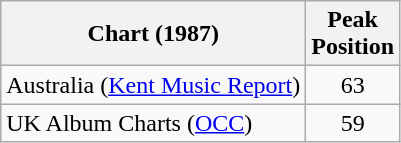<table class="wikitable">
<tr>
<th scope="col">Chart (1987)</th>
<th scope="col">Peak<br>Position</th>
</tr>
<tr>
<td>Australia (<a href='#'>Kent Music Report</a>)</td>
<td style="text-align:center;">63</td>
</tr>
<tr>
<td>UK Album Charts (<a href='#'>OCC</a>)</td>
<td align="center">59</td>
</tr>
</table>
